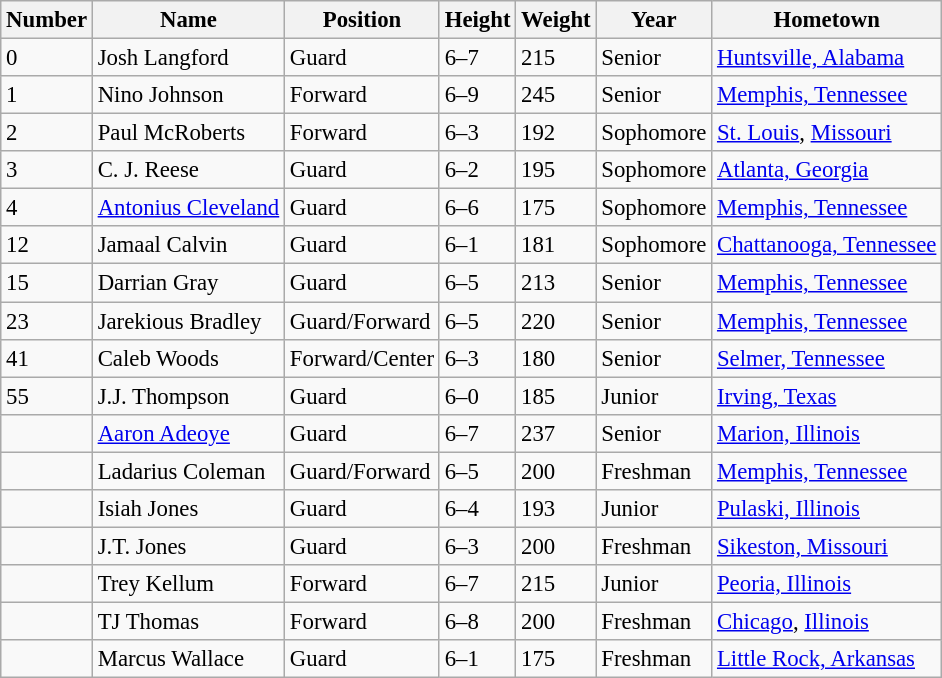<table class="wikitable sortable" style="font-size: 95%;">
<tr>
<th>Number</th>
<th>Name</th>
<th>Position</th>
<th>Height</th>
<th>Weight</th>
<th>Year</th>
<th>Hometown</th>
</tr>
<tr>
<td>0</td>
<td>Josh Langford</td>
<td>Guard</td>
<td>6–7</td>
<td>215</td>
<td>Senior</td>
<td><a href='#'>Huntsville, Alabama</a></td>
</tr>
<tr>
<td>1</td>
<td>Nino Johnson</td>
<td>Forward</td>
<td>6–9</td>
<td>245</td>
<td>Senior</td>
<td><a href='#'>Memphis, Tennessee</a></td>
</tr>
<tr>
<td>2</td>
<td>Paul McRoberts</td>
<td>Forward</td>
<td>6–3</td>
<td>192</td>
<td>Sophomore</td>
<td><a href='#'>St. Louis</a>, <a href='#'>Missouri</a></td>
</tr>
<tr>
<td>3</td>
<td>C. J. Reese</td>
<td>Guard</td>
<td>6–2</td>
<td>195</td>
<td>Sophomore</td>
<td><a href='#'>Atlanta, Georgia</a></td>
</tr>
<tr>
<td>4</td>
<td><a href='#'>Antonius Cleveland</a></td>
<td>Guard</td>
<td>6–6</td>
<td>175</td>
<td>Sophomore</td>
<td><a href='#'>Memphis, Tennessee</a></td>
</tr>
<tr>
<td>12</td>
<td>Jamaal Calvin</td>
<td>Guard</td>
<td>6–1</td>
<td>181</td>
<td>Sophomore</td>
<td><a href='#'>Chattanooga, Tennessee</a></td>
</tr>
<tr>
<td>15</td>
<td>Darrian Gray</td>
<td>Guard</td>
<td>6–5</td>
<td>213</td>
<td>Senior</td>
<td><a href='#'>Memphis, Tennessee</a></td>
</tr>
<tr>
<td>23</td>
<td>Jarekious Bradley</td>
<td>Guard/Forward</td>
<td>6–5</td>
<td>220</td>
<td>Senior</td>
<td><a href='#'>Memphis, Tennessee</a></td>
</tr>
<tr>
<td>41</td>
<td>Caleb Woods</td>
<td>Forward/Center</td>
<td>6–3</td>
<td>180</td>
<td>Senior</td>
<td><a href='#'>Selmer, Tennessee</a></td>
</tr>
<tr>
<td>55</td>
<td>J.J. Thompson</td>
<td>Guard</td>
<td>6–0</td>
<td>185</td>
<td>Junior</td>
<td><a href='#'>Irving, Texas</a></td>
</tr>
<tr>
<td></td>
<td><a href='#'>Aaron Adeoye</a></td>
<td>Guard</td>
<td>6–7</td>
<td>237</td>
<td>Senior</td>
<td><a href='#'>Marion, Illinois</a></td>
</tr>
<tr>
<td></td>
<td>Ladarius Coleman</td>
<td>Guard/Forward</td>
<td>6–5</td>
<td>200</td>
<td>Freshman</td>
<td><a href='#'>Memphis, Tennessee</a></td>
</tr>
<tr>
<td></td>
<td>Isiah Jones</td>
<td>Guard</td>
<td>6–4</td>
<td>193</td>
<td>Junior</td>
<td><a href='#'>Pulaski, Illinois</a></td>
</tr>
<tr>
<td></td>
<td>J.T. Jones</td>
<td>Guard</td>
<td>6–3</td>
<td>200</td>
<td>Freshman</td>
<td><a href='#'>Sikeston, Missouri</a></td>
</tr>
<tr>
<td></td>
<td>Trey Kellum</td>
<td>Forward</td>
<td>6–7</td>
<td>215</td>
<td>Junior</td>
<td><a href='#'>Peoria, Illinois</a></td>
</tr>
<tr>
<td></td>
<td>TJ Thomas</td>
<td>Forward</td>
<td>6–8</td>
<td>200</td>
<td>Freshman</td>
<td><a href='#'>Chicago</a>, <a href='#'>Illinois</a></td>
</tr>
<tr>
<td></td>
<td>Marcus Wallace</td>
<td>Guard</td>
<td>6–1</td>
<td>175</td>
<td>Freshman</td>
<td><a href='#'>Little Rock, Arkansas</a></td>
</tr>
</table>
